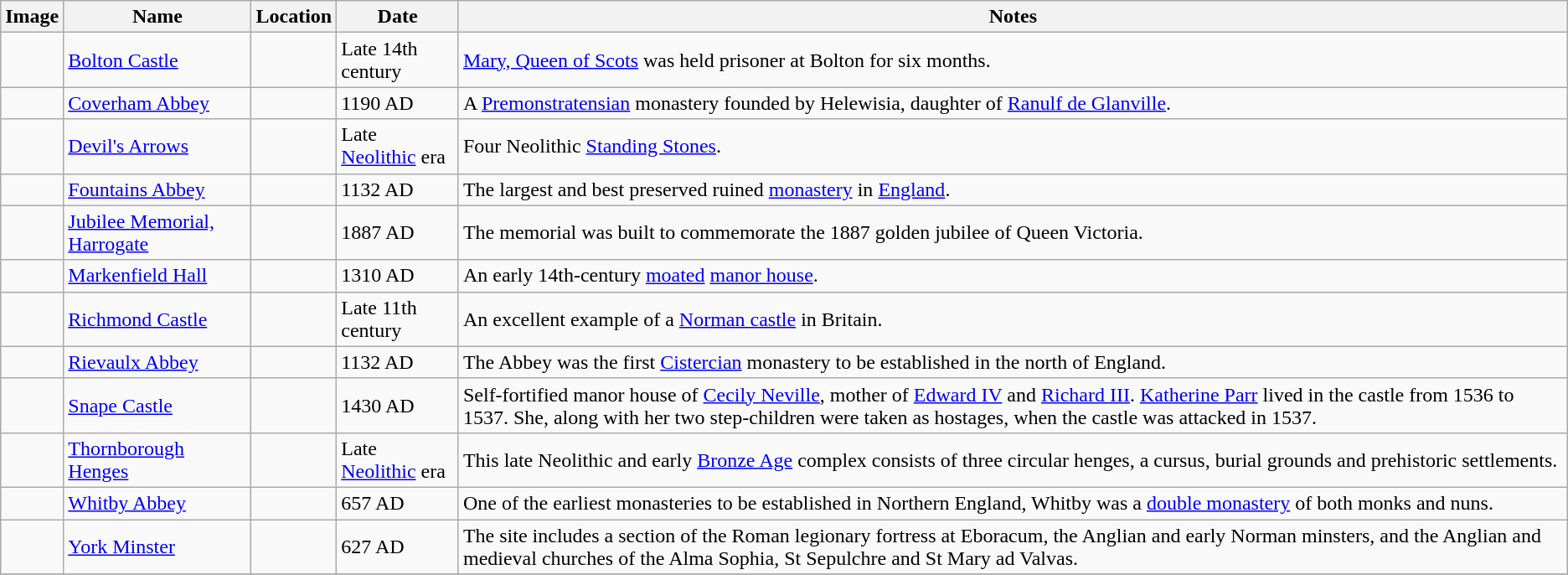<table class="wikitable sortable">
<tr>
<th class="unsortable">Image</th>
<th>Name</th>
<th>Location</th>
<th>Date</th>
<th class="unsortable">Notes</th>
</tr>
<tr>
<td></td>
<td><a href='#'>Bolton Castle</a></td>
<td></td>
<td>Late 14th century</td>
<td><a href='#'>Mary, Queen of Scots</a> was held prisoner at Bolton for six months.</td>
</tr>
<tr>
<td></td>
<td><a href='#'>Coverham Abbey</a></td>
<td></td>
<td>1190 AD</td>
<td>A <a href='#'>Premonstratensian</a> monastery founded by Helewisia, daughter of <a href='#'>Ranulf de Glanville</a>.</td>
</tr>
<tr>
<td></td>
<td><a href='#'>Devil's Arrows</a></td>
<td></td>
<td>Late <a href='#'>Neolithic</a> era</td>
<td>Four Neolithic <a href='#'>Standing Stones</a>.</td>
</tr>
<tr>
<td></td>
<td><a href='#'>Fountains Abbey</a></td>
<td></td>
<td>1132 AD</td>
<td>The largest and best preserved ruined <a href='#'>monastery</a> in <a href='#'>England</a>.</td>
</tr>
<tr>
<td></td>
<td><a href='#'>Jubilee Memorial, Harrogate</a></td>
<td></td>
<td>1887 AD</td>
<td>The memorial was built to commemorate the 1887 golden jubilee of Queen Victoria.</td>
</tr>
<tr>
<td></td>
<td><a href='#'>Markenfield Hall</a></td>
<td></td>
<td>1310 AD</td>
<td>An early 14th-century <a href='#'>moated</a> <a href='#'>manor house</a>.</td>
</tr>
<tr>
<td></td>
<td><a href='#'>Richmond Castle</a></td>
<td></td>
<td>Late 11th century</td>
<td>An excellent example of a <a href='#'>Norman castle</a> in Britain.</td>
</tr>
<tr>
<td></td>
<td><a href='#'>Rievaulx Abbey</a></td>
<td></td>
<td>1132 AD</td>
<td>The Abbey was the first <a href='#'>Cistercian</a> monastery to be established in the north of England.</td>
</tr>
<tr>
<td></td>
<td><a href='#'>Snape Castle</a></td>
<td></td>
<td>1430 AD</td>
<td>Self-fortified manor house of <a href='#'>Cecily Neville</a>, mother of <a href='#'>Edward IV</a> and <a href='#'>Richard III</a>. <a href='#'>Katherine Parr</a> lived in the castle from 1536 to 1537. She, along with her two step-children were taken as hostages, when the castle was attacked in 1537.</td>
</tr>
<tr>
<td></td>
<td><a href='#'>Thornborough Henges</a></td>
<td></td>
<td>Late <a href='#'>Neolithic</a> era</td>
<td>This late Neolithic and early <a href='#'>Bronze Age</a> complex consists of three circular henges, a cursus, burial grounds and prehistoric settlements.</td>
</tr>
<tr>
<td></td>
<td><a href='#'>Whitby Abbey</a></td>
<td></td>
<td>657 AD</td>
<td>One of the earliest monasteries to be established in Northern England, Whitby was a <a href='#'>double monastery</a> of both monks and nuns.</td>
</tr>
<tr>
<td></td>
<td><a href='#'>York Minster</a></td>
<td></td>
<td>627 AD</td>
<td>The site includes a section of the Roman legionary fortress at Eboracum, the Anglian and early Norman minsters, and the Anglian and medieval churches of the Alma Sophia, St Sepulchre and St Mary ad Valvas.</td>
</tr>
<tr>
</tr>
</table>
